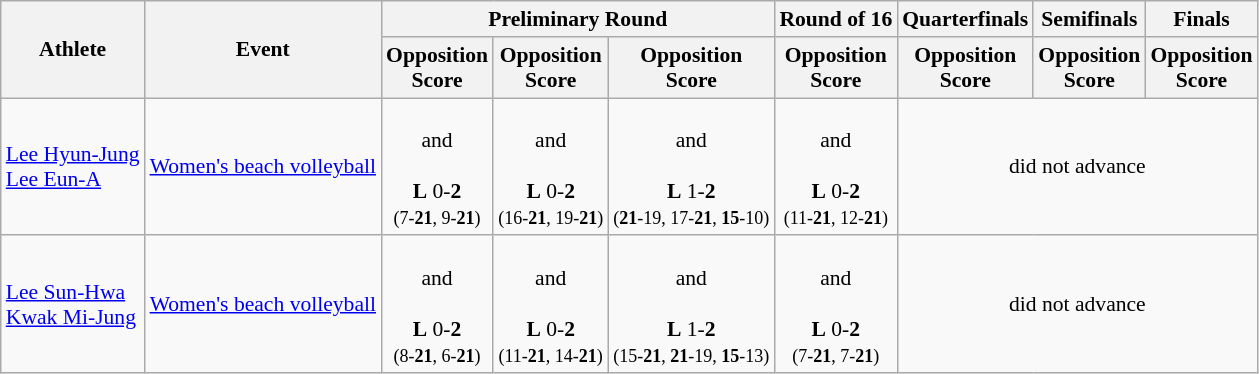<table class="wikitable" border="1" style="font-size:90%">
<tr>
<th rowspan=2>Athlete</th>
<th rowspan=2>Event</th>
<th colspan=3>Preliminary Round</th>
<th>Round of 16</th>
<th>Quarterfinals</th>
<th>Semifinals</th>
<th>Finals</th>
</tr>
<tr>
<th>Opposition<br>Score</th>
<th>Opposition<br>Score</th>
<th>Opposition<br>Score</th>
<th>Opposition<br>Score</th>
<th>Opposition<br>Score</th>
<th>Opposition<br>Score</th>
<th>Opposition<br>Score</th>
</tr>
<tr>
<td><a href='#'>Lee Hyun-Jung</a> <br> <a href='#'>Lee Eun-A</a></td>
<td><a href='#'>Women's beach volleyball</a></td>
<td align=center><br>and<br><br><strong>L</strong> 0-<strong>2</strong><br><small>(7-<strong>21</strong>, 9-<strong>21</strong>)</small></td>
<td align=center><br>and<br><br><strong>L</strong> 0-<strong>2</strong><br><small>(16-<strong>21</strong>, 19-<strong>21</strong>)</small></td>
<td align=center><br>and<br><br><strong>L</strong> 1-<strong>2</strong><br><small>(<strong>21</strong>-19, 17-<strong>21</strong>, <strong>15</strong>-10)</small></td>
<td align=center><br>and<br><br><strong>L</strong> 0-<strong>2</strong><br><small>(11-<strong>21</strong>, 12-<strong>21</strong>)</small></td>
<td align=center colspan="7">did not advance</td>
</tr>
<tr>
<td><a href='#'>Lee Sun-Hwa</a> <br> <a href='#'>Kwak Mi-Jung</a></td>
<td><a href='#'>Women's beach volleyball</a></td>
<td align=center><br>and<br><br><strong>L</strong> 0-<strong>2</strong><br><small>(8-<strong>21</strong>, 6-<strong>21</strong>)</small></td>
<td align=center><br>and<br><br><strong>L</strong> 0-<strong>2</strong><br><small>(11-<strong>21</strong>, 14-<strong>21</strong>)</small></td>
<td align=center><br>and<br><br><strong>L</strong> 1-<strong>2</strong><br><small>(15-<strong>21</strong>, <strong>21</strong>-19, <strong>15</strong>-13)</small></td>
<td align=center><br>and<br><br><strong>L</strong> 0-<strong>2</strong><br><small>(7-<strong>21</strong>, 7-<strong>21</strong>)</small></td>
<td align=center colspan="7">did not advance</td>
</tr>
</table>
